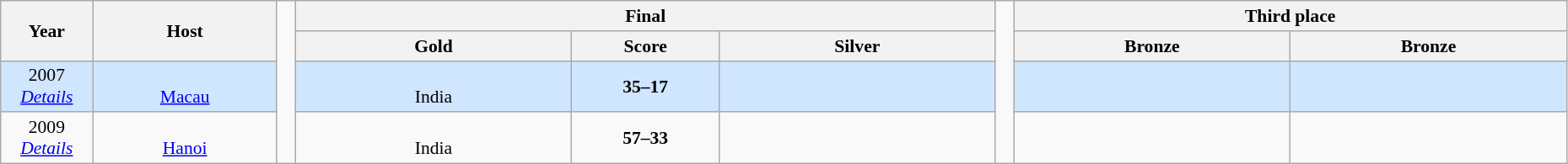<table class="wikitable" style="font-size:90%; width: 98%; text-align: center;">
<tr>
<th rowspan="2" style="width:5%;">Year</th>
<th rowspan="2" style="width:10%;">Host</th>
<td rowspan="4" style="width:1%;"></td>
<th colspan=3>Final</th>
<td rowspan="4" style="width:1%;"></td>
<th colspan="2">Third place</th>
</tr>
<tr>
<th width=15%>Gold</th>
<th width=8%>Score</th>
<th width=15%>Silver</th>
<th width=15%>Bronze</th>
<th width=15%>Bronze</th>
</tr>
<tr style="background: #D0E6FF;">
<td>2007<br><em><a href='#'>Details</a></em></td>
<td><br><a href='#'>Macau</a></td>
<td><br>India</td>
<td><strong>35–17</strong></td>
<td></td>
<td></td>
<td></td>
</tr>
<tr>
<td>2009<br><em><a href='#'>Details</a></em></td>
<td><br><a href='#'>Hanoi</a></td>
<td><br>India</td>
<td><strong>57–33</strong></td>
<td></td>
<td></td>
<td></td>
</tr>
</table>
